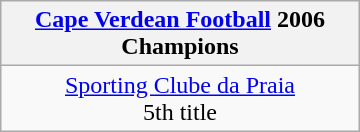<table class="wikitable" style="margin: 0 auto; width: 240px;">
<tr>
<th><a href='#'>Cape Verdean Football</a> 2006<br>Champions</th>
</tr>
<tr>
<td align=center><a href='#'>Sporting Clube da Praia</a><br>5th title</td>
</tr>
</table>
